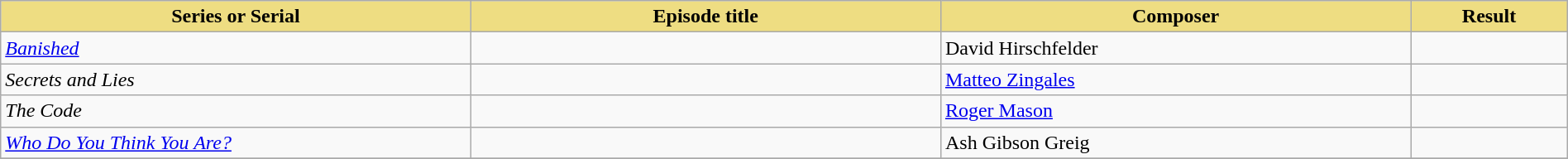<table class="wikitable" width=100%>
<tr>
<th style="width:30%;background:#EEDD82;">Series or Serial</th>
<th style="width:30%;background:#EEDD82;">Episode title</th>
<th style="width:30%;background:#EEDD82;">Composer</th>
<th style="width:10%;background:#EEDD82;">Result<br></th>
</tr>
<tr>
<td><em><a href='#'>Banished</a></em></td>
<td></td>
<td>David Hirschfelder</td>
<td></td>
</tr>
<tr>
<td><em>Secrets and Lies</em></td>
<td></td>
<td><a href='#'>Matteo Zingales</a></td>
<td></td>
</tr>
<tr>
<td><em>The Code</em></td>
<td></td>
<td><a href='#'>Roger Mason</a></td>
<td></td>
</tr>
<tr>
<td><em><a href='#'>Who Do You Think You Are?</a></em></td>
<td></td>
<td>Ash Gibson Greig</td>
<td></td>
</tr>
<tr>
</tr>
</table>
